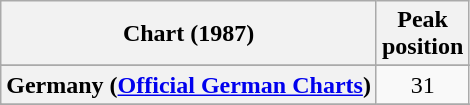<table class="wikitable sortable plainrowheaders" style="text-align:center;">
<tr>
<th scope="col">Chart (1987)</th>
<th scope="col">Peak<br>position</th>
</tr>
<tr>
</tr>
<tr>
<th scope="row">Germany (<a href='#'>Official German Charts</a>)</th>
<td>31</td>
</tr>
<tr>
</tr>
<tr>
</tr>
<tr>
</tr>
</table>
